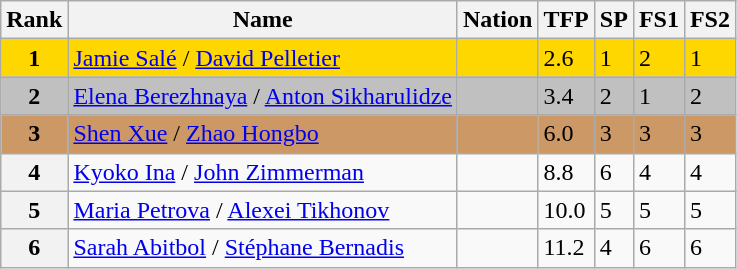<table class="wikitable">
<tr>
<th>Rank</th>
<th>Name</th>
<th>Nation</th>
<th>TFP</th>
<th>SP</th>
<th>FS1</th>
<th>FS2</th>
</tr>
<tr bgcolor="gold">
<td align="center"><strong>1</strong></td>
<td><a href='#'>Jamie Salé</a> / <a href='#'>David Pelletier</a></td>
<td></td>
<td>2.6</td>
<td>1</td>
<td>2</td>
<td>1</td>
</tr>
<tr bgcolor="silver">
<td align="center"><strong>2</strong></td>
<td><a href='#'>Elena Berezhnaya</a> / <a href='#'>Anton Sikharulidze</a></td>
<td></td>
<td>3.4</td>
<td>2</td>
<td>1</td>
<td>2</td>
</tr>
<tr bgcolor="cc9966">
<td align="center"><strong>3</strong></td>
<td><a href='#'>Shen Xue</a> / <a href='#'>Zhao Hongbo</a></td>
<td></td>
<td>6.0</td>
<td>3</td>
<td>3</td>
<td>3</td>
</tr>
<tr>
<th>4</th>
<td><a href='#'>Kyoko Ina</a> / <a href='#'>John Zimmerman</a></td>
<td></td>
<td>8.8</td>
<td>6</td>
<td>4</td>
<td>4</td>
</tr>
<tr>
<th>5</th>
<td><a href='#'>Maria Petrova</a> / <a href='#'>Alexei Tikhonov</a></td>
<td></td>
<td>10.0</td>
<td>5</td>
<td>5</td>
<td>5</td>
</tr>
<tr>
<th>6</th>
<td><a href='#'>Sarah Abitbol</a> / <a href='#'>Stéphane Bernadis</a></td>
<td></td>
<td>11.2</td>
<td>4</td>
<td>6</td>
<td>6</td>
</tr>
</table>
